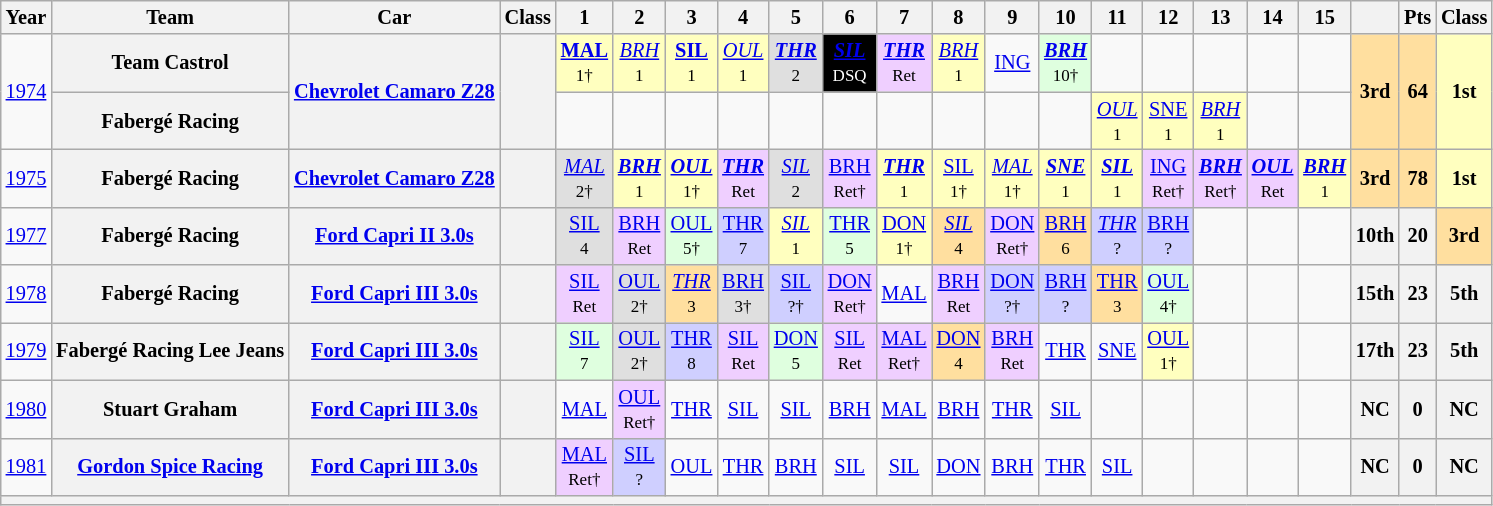<table class="wikitable" style="text-align:center; font-size:85%">
<tr>
<th>Year</th>
<th>Team</th>
<th>Car</th>
<th>Class</th>
<th>1</th>
<th>2</th>
<th>3</th>
<th>4</th>
<th>5</th>
<th>6</th>
<th>7</th>
<th>8</th>
<th>9</th>
<th>10</th>
<th>11</th>
<th>12</th>
<th>13</th>
<th>14</th>
<th>15</th>
<th></th>
<th>Pts</th>
<th>Class</th>
</tr>
<tr>
<td rowspan=2><a href='#'>1974</a></td>
<th>Team Castrol</th>
<th rowspan=2><a href='#'>Chevrolet Camaro Z28</a></th>
<th rowspan=2><span></span></th>
<td style="background:#FFFFBF;"><strong><a href='#'>MAL</a></strong><br><small>1†</small></td>
<td style="background:#FFFFBF;"><em><a href='#'>BRH</a></em><br><small>1</small></td>
<td style="background:#FFFFBF;"><strong><a href='#'>SIL</a></strong><br><small>1</small></td>
<td style="background:#FFFFBF;"><em><a href='#'>OUL</a></em><br><small>1</small></td>
<td style="background:#DFDFDF;"><strong><em><a href='#'>THR</a></em></strong><br><small>2</small></td>
<td style="background:#000000; color:white"><strong><em><a href='#'><span>SIL</span></a></em></strong><br><small>DSQ</small></td>
<td style="background:#EFCFFF;"><strong><em><a href='#'>THR</a></em></strong><br><small>Ret</small></td>
<td style="background:#FFFFBF;"><em><a href='#'>BRH</a></em><br><small>1</small></td>
<td><a href='#'>ING</a></td>
<td style="background:#DFFFDF;"><strong><em><a href='#'>BRH</a></em></strong><br><small>10†</small></td>
<td></td>
<td></td>
<td></td>
<td></td>
<td></td>
<td rowspan=2 style="background:#FFDF9F;"><strong>3rd</strong></td>
<td rowspan=2 style="background:#FFDF9F;"><strong>64</strong></td>
<td rowspan=2 style="background:#FFFFBF;"><strong>1st</strong></td>
</tr>
<tr>
<th>Fabergé Racing</th>
<td></td>
<td></td>
<td></td>
<td></td>
<td></td>
<td></td>
<td></td>
<td></td>
<td></td>
<td></td>
<td style="background:#FFFFBF;"><em><a href='#'>OUL</a></em><br><small>1</small></td>
<td style="background:#FFFFBF;"><a href='#'>SNE</a><br><small>1</small></td>
<td style="background:#FFFFBF;"><em><a href='#'>BRH</a></em><br><small>1</small></td>
<td></td>
<td></td>
</tr>
<tr>
<td><a href='#'>1975</a></td>
<th>Fabergé Racing</th>
<th><a href='#'>Chevrolet Camaro Z28</a></th>
<th><span></span></th>
<td style="background:#DFDFDF;"><em><a href='#'>MAL</a></em><br><small>2†</small></td>
<td style="background:#FFFFBF;"><strong><em><a href='#'>BRH</a></em></strong><br><small>1</small></td>
<td style="background:#FFFFBF;"><strong><em><a href='#'>OUL</a></em></strong><br><small>1†</small></td>
<td style="background:#EFCFFF;"><strong><em><a href='#'>THR</a></em></strong><br><small>Ret</small></td>
<td style="background:#DFDFDF;"><em><a href='#'>SIL</a></em><br><small>2</small></td>
<td style="background:#EFCFFF;"><a href='#'>BRH</a><br><small>Ret†</small></td>
<td style="background:#FFFFBF;"><strong><em><a href='#'>THR</a></em></strong><br><small>1</small></td>
<td style="background:#FFFFBF;"><a href='#'>SIL</a><br><small>1†</small></td>
<td style="background:#FFFFBF;"><em><a href='#'>MAL</a></em><br><small>1†</small></td>
<td style="background:#FFFFBF;"><strong><em><a href='#'>SNE</a></em></strong><br><small>1</small></td>
<td style="background:#FFFFBF;"><strong><em><a href='#'>SIL</a></em></strong><br><small>1</small></td>
<td style="background:#EFCFFF;"><a href='#'>ING</a><br><small>Ret†</small></td>
<td style="background:#EFCFFF;"><strong><em><a href='#'>BRH</a></em></strong><br><small>Ret†</small></td>
<td style="background:#EFCFFF;"><strong><em><a href='#'>OUL</a></em></strong><br><small>Ret</small></td>
<td style="background:#FFFFBF;"><strong><em><a href='#'>BRH</a></em></strong><br><small>1</small></td>
<td style="background:#FFDF9F;"><strong>3rd</strong></td>
<td style="background:#FFDF9F;"><strong>78</strong></td>
<td style="background:#FFFFBF;"><strong>1st</strong></td>
</tr>
<tr>
<td><a href='#'>1977</a></td>
<th>Fabergé Racing</th>
<th><a href='#'>Ford Capri II 3.0s</a></th>
<th><span></span></th>
<td style="background:#DFDFDF;"><a href='#'>SIL</a><br><small>4</small></td>
<td style="background:#EFCFFF;"><a href='#'>BRH</a><br><small>Ret</small></td>
<td style="background:#DFFFDF;"><a href='#'>OUL</a><br><small>5†</small></td>
<td style="background:#CFCFFF;"><a href='#'>THR</a><br><small>7</small></td>
<td style="background:#FFFFBF;"><em><a href='#'>SIL</a></em><br><small>1</small></td>
<td style="background:#DFFFDF;"><a href='#'>THR</a><br><small>5</small></td>
<td style="background:#FFFFBF;"><a href='#'>DON</a><br><small>1†</small></td>
<td style="background:#FFDF9F;"><em><a href='#'>SIL</a></em><br><small>4</small></td>
<td style="background:#EFCFFF;"><a href='#'>DON</a><br><small>Ret†</small></td>
<td style="background:#FFDF9F;"><a href='#'>BRH</a><br><small>6</small></td>
<td style="background:#CFCFFF;"><em><a href='#'>THR</a></em><br><small>?</small></td>
<td style="background:#CFCFFF;"><a href='#'>BRH</a><br><small>?</small></td>
<td></td>
<td></td>
<td></td>
<th>10th</th>
<th>20</th>
<td style="background:#FFDF9F;"><strong>3rd</strong></td>
</tr>
<tr>
<td><a href='#'>1978</a></td>
<th>Fabergé Racing</th>
<th><a href='#'>Ford Capri III 3.0s</a></th>
<th><span></span></th>
<td style="background:#EFCFFF;"><a href='#'>SIL</a><br><small>Ret</small></td>
<td style="background:#DFDFDF;"><a href='#'>OUL</a><br><small>2†</small></td>
<td style="background:#FFDF9F;"><em><a href='#'>THR</a></em><br><small>3</small></td>
<td style="background:#DFDFDF;"><a href='#'>BRH</a><br><small>3†</small></td>
<td style="background:#CFCFFF;"><a href='#'>SIL</a><br><small>?†</small></td>
<td style="background:#EFCFFF;"><a href='#'>DON</a><br><small>Ret†</small></td>
<td><a href='#'>MAL</a></td>
<td style="background:#EFCFFF;"><a href='#'>BRH</a><br><small>Ret</small></td>
<td style="background:#CFCFFF;"><a href='#'>DON</a><br><small>?†</small></td>
<td style="background:#CFCFFF;"><a href='#'>BRH</a><br><small>?</small></td>
<td style="background:#FFDF9F;"><a href='#'>THR</a><br><small>3</small></td>
<td style="background:#DFFFDF;"><a href='#'>OUL</a><br><small>4†</small></td>
<td></td>
<td></td>
<td></td>
<th>15th</th>
<th>23</th>
<th>5th</th>
</tr>
<tr>
<td><a href='#'>1979</a></td>
<th>Fabergé Racing Lee Jeans</th>
<th><a href='#'>Ford Capri III 3.0s</a></th>
<th><span></span></th>
<td style="background:#DFFFDF;"><a href='#'>SIL</a><br><small>7</small></td>
<td style="background:#DFDFDF;"><a href='#'>OUL</a><br><small>2†</small></td>
<td style="background:#CFCFFF;"><a href='#'>THR</a><br><small>8</small></td>
<td style="background:#EFCFFF;"><a href='#'>SIL</a><br><small>Ret</small></td>
<td style="background:#DFFFDF;"><a href='#'>DON</a><br><small>5</small></td>
<td style="background:#EFCFFF;"><a href='#'>SIL</a><br><small>Ret</small></td>
<td style="background:#EFCFFF;"><a href='#'>MAL</a><br><small>Ret†</small></td>
<td style="background:#FFDF9F;"><a href='#'>DON</a><br><small>4</small></td>
<td style="background:#EFCFFF;"><a href='#'>BRH</a><br><small>Ret</small></td>
<td><a href='#'>THR</a></td>
<td><a href='#'>SNE</a></td>
<td style="background:#FFFFBF;"><a href='#'>OUL</a><br><small>1†</small></td>
<td></td>
<td></td>
<td></td>
<th>17th</th>
<th>23</th>
<th>5th</th>
</tr>
<tr>
<td><a href='#'>1980</a></td>
<th>Stuart Graham</th>
<th><a href='#'>Ford Capri III 3.0s</a></th>
<th><span></span></th>
<td><a href='#'>MAL</a></td>
<td style="background:#EFCFFF;"><a href='#'>OUL</a><br><small>Ret†</small></td>
<td><a href='#'>THR</a></td>
<td><a href='#'>SIL</a></td>
<td><a href='#'>SIL</a></td>
<td><a href='#'>BRH</a></td>
<td><a href='#'>MAL</a></td>
<td><a href='#'>BRH</a></td>
<td><a href='#'>THR</a></td>
<td><a href='#'>SIL</a></td>
<td></td>
<td></td>
<td></td>
<td></td>
<td></td>
<th>NC</th>
<th>0</th>
<th>NC</th>
</tr>
<tr>
<td><a href='#'>1981</a></td>
<th><a href='#'>Gordon Spice Racing</a></th>
<th><a href='#'>Ford Capri III 3.0s</a></th>
<th><span></span></th>
<td style="background:#EFCFFF;"><a href='#'>MAL</a><br><small>Ret†</small></td>
<td style="background:#CFCFFF;"><a href='#'>SIL</a><br><small>?</small></td>
<td><a href='#'>OUL</a></td>
<td><a href='#'>THR</a></td>
<td><a href='#'>BRH</a></td>
<td><a href='#'>SIL</a></td>
<td><a href='#'>SIL</a></td>
<td><a href='#'>DON</a></td>
<td><a href='#'>BRH</a></td>
<td><a href='#'>THR</a></td>
<td><a href='#'>SIL</a></td>
<td></td>
<td></td>
<td></td>
<td></td>
<th>NC</th>
<th>0</th>
<th>NC</th>
</tr>
<tr>
<th colspan="22"></th>
</tr>
</table>
